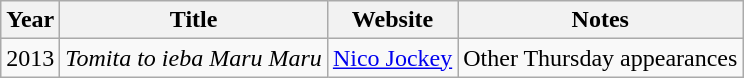<table class="wikitable">
<tr>
<th>Year</th>
<th>Title</th>
<th>Website</th>
<th>Notes</th>
</tr>
<tr>
<td>2013</td>
<td><em>Tomita to ieba Maru Maru</em></td>
<td><a href='#'>Nico Jockey</a></td>
<td>Other Thursday appearances</td>
</tr>
</table>
